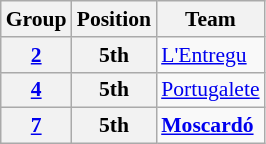<table class="wikitable" style="font-size:90%">
<tr>
<th>Group</th>
<th>Position</th>
<th>Team</th>
</tr>
<tr>
<th><a href='#'>2</a></th>
<th>5th</th>
<td><a href='#'>L'Entregu</a></td>
</tr>
<tr>
<th><a href='#'>4</a></th>
<th>5th</th>
<td><a href='#'>Portugalete</a></td>
</tr>
<tr>
<th><a href='#'>7</a></th>
<th>5th</th>
<td><strong><a href='#'>Moscardó</a></strong></td>
</tr>
</table>
